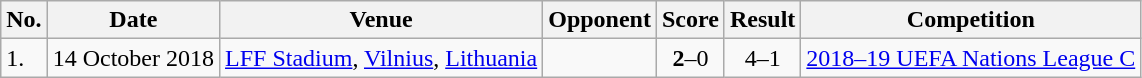<table class="wikitable" style="font-size:100%;">
<tr>
<th>No.</th>
<th>Date</th>
<th>Venue</th>
<th>Opponent</th>
<th>Score</th>
<th>Result</th>
<th>Competition</th>
</tr>
<tr>
<td>1.</td>
<td>14 October 2018</td>
<td><a href='#'>LFF Stadium</a>, <a href='#'>Vilnius</a>, <a href='#'>Lithuania</a></td>
<td></td>
<td align=center><strong>2</strong>–0</td>
<td align=center>4–1</td>
<td><a href='#'>2018–19 UEFA Nations League C</a></td>
</tr>
</table>
